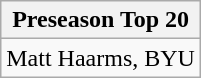<table class="wikitable">
<tr>
<th>Preseason Top 20</th>
</tr>
<tr>
<td>Matt Haarms, BYU</td>
</tr>
</table>
